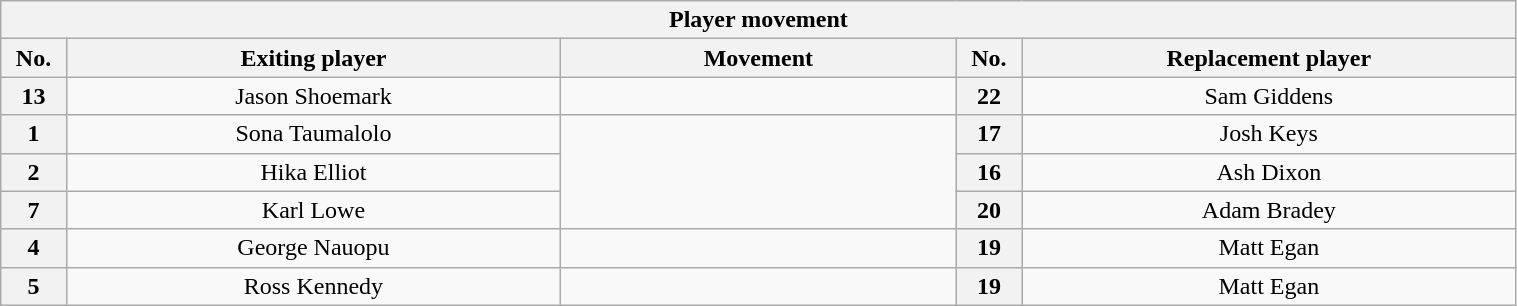<table class="wikitable" style="text-align:center" width=80% align=left>
<tr>
<th colspan=5>Player movement</th>
</tr>
<tr>
<th>No.</th>
<th>Exiting player</th>
<th>Movement</th>
<th>No.</th>
<th>Replacement player</th>
</tr>
<tr>
<th width=2%>13</th>
<td width=20%>Jason Shoemark</td>
<td width=16%> </td>
<th width=2%>22</th>
<td width=20%>Sam Giddens</td>
</tr>
<tr>
<th>1</th>
<td>Sona Taumalolo</td>
<td rowspan=3> </td>
<th>17</th>
<td>Josh Keys</td>
</tr>
<tr>
<th>2</th>
<td>Hika Elliot</td>
<th>16</th>
<td>Ash Dixon</td>
</tr>
<tr>
<th>7</th>
<td>Karl Lowe</td>
<th>20</th>
<td>Adam Bradey</td>
</tr>
<tr>
<th>4</th>
<td>George Nauopu</td>
<td></td>
<th>19</th>
<td>Matt Egan</td>
</tr>
<tr>
<th>5</th>
<td>Ross Kennedy</td>
<td> </td>
<th>19</th>
<td>Matt Egan</td>
</tr>
</table>
